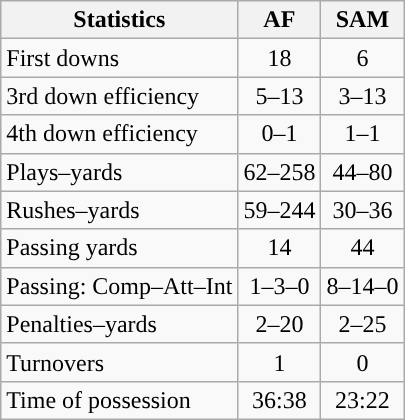<table class="wikitable">
<tr>
<th>Statistics</th>
<th>AF</th>
<th>SAM</th>
</tr>
<tr>
<td>First downs</td>
<td align=center>18</td>
<td align=center>6</td>
</tr>
<tr>
<td>3rd down efficiency</td>
<td align=center>5–13</td>
<td align=center>3–13</td>
</tr>
<tr>
<td>4th down efficiency</td>
<td align=center>0–1</td>
<td align=center>1–1</td>
</tr>
<tr>
<td>Plays–yards</td>
<td align=center>62–258</td>
<td align=center>44–80</td>
</tr>
<tr>
<td>Rushes–yards</td>
<td align=center>59–244</td>
<td align=center>30–36</td>
</tr>
<tr>
<td>Passing yards</td>
<td align=center>14</td>
<td align=center>44</td>
</tr>
<tr>
<td>Passing: Comp–Att–Int</td>
<td align=center>1–3–0</td>
<td align=center>8–14–0</td>
</tr>
<tr>
<td>Penalties–yards</td>
<td align=center>2–20</td>
<td align=center>2–25</td>
</tr>
<tr>
<td>Turnovers</td>
<td align=center>1</td>
<td align=center>0</td>
</tr>
<tr>
<td>Time of possession</td>
<td align=center>36:38</td>
<td align=center>23:22</td>
</tr>
</table>
